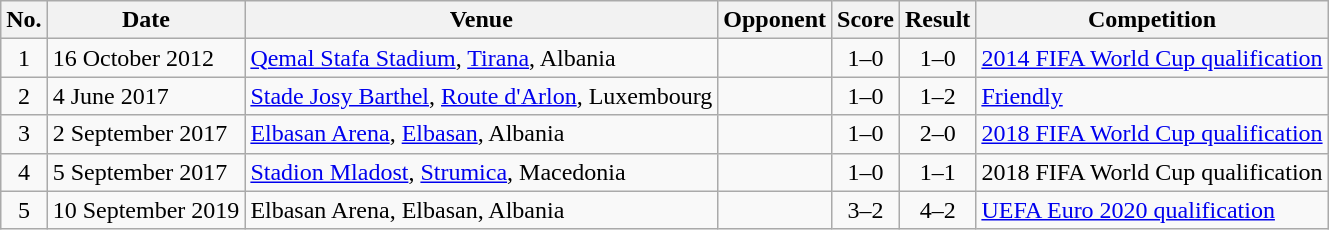<table class="wikitable sortable">
<tr>
<th scope="col">No.</th>
<th scope="col" data-sort-type="date">Date</th>
<th scope="col">Venue</th>
<th scope="col">Opponent</th>
<th scope="col">Score</th>
<th scope="col">Result</th>
<th scope="col">Competition</th>
</tr>
<tr>
<td style="text-align:center">1</td>
<td>16 October 2012</td>
<td><a href='#'>Qemal Stafa Stadium</a>, <a href='#'>Tirana</a>, Albania</td>
<td></td>
<td style="text-align:center">1–0</td>
<td style="text-align:center">1–0</td>
<td><a href='#'>2014 FIFA World Cup qualification</a></td>
</tr>
<tr>
<td style="text-align:center">2</td>
<td>4 June 2017</td>
<td><a href='#'>Stade Josy Barthel</a>, <a href='#'>Route d'Arlon</a>, Luxembourg</td>
<td></td>
<td style="text-align:center">1–0</td>
<td style="text-align:center">1–2</td>
<td><a href='#'>Friendly</a></td>
</tr>
<tr>
<td style="text-align:center">3</td>
<td>2 September 2017</td>
<td><a href='#'>Elbasan Arena</a>, <a href='#'>Elbasan</a>, Albania</td>
<td></td>
<td style="text-align:center">1–0</td>
<td style="text-align:center">2–0</td>
<td><a href='#'>2018 FIFA World Cup qualification</a></td>
</tr>
<tr>
<td style="text-align:center">4</td>
<td>5 September 2017</td>
<td><a href='#'>Stadion Mladost</a>, <a href='#'>Strumica</a>, Macedonia</td>
<td></td>
<td style="text-align:center">1–0</td>
<td style="text-align:center">1–1</td>
<td>2018 FIFA World Cup qualification</td>
</tr>
<tr>
<td style="text-align:center">5</td>
<td>10 September 2019</td>
<td>Elbasan Arena, Elbasan, Albania</td>
<td></td>
<td style="text-align:center">3–2</td>
<td style="text-align:center">4–2</td>
<td><a href='#'>UEFA Euro 2020 qualification</a></td>
</tr>
</table>
